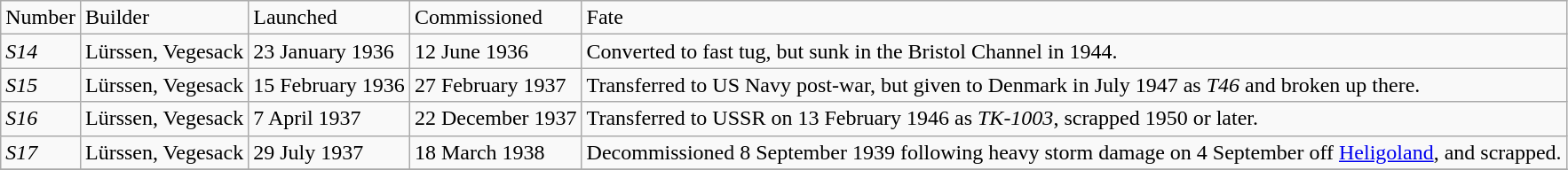<table class="wikitable" style="text-align:left">
<tr>
<td>Number</td>
<td>Builder</td>
<td>Launched</td>
<td>Commissioned</td>
<td>Fate</td>
</tr>
<tr>
<td><em>S14</em></td>
<td>Lürssen, Vegesack</td>
<td>23 January 1936</td>
<td>12 June 1936</td>
<td>Converted to fast tug, but sunk in the Bristol Channel in 1944.</td>
</tr>
<tr>
<td><em>S15</em></td>
<td>Lürssen, Vegesack</td>
<td>15 February 1936</td>
<td>27 February 1937</td>
<td>Transferred to US Navy post-war, but given to Denmark in July 1947 as <em>T46</em> and broken up there.</td>
</tr>
<tr>
<td><em>S16</em></td>
<td>Lürssen, Vegesack</td>
<td>7 April 1937</td>
<td>22 December 1937</td>
<td>Transferred to USSR on 13 February 1946 as <em>TK-1003</em>, scrapped 1950 or later.</td>
</tr>
<tr>
<td><em>S17</em></td>
<td>Lürssen, Vegesack</td>
<td>29 July 1937</td>
<td>18 March 1938</td>
<td>Decommissioned 8 September 1939 following heavy storm damage on 4 September off <a href='#'>Heligoland</a>, and scrapped.</td>
</tr>
<tr>
</tr>
</table>
